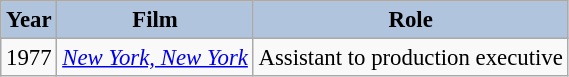<table class="wikitable" style="font-size:95%;">
<tr>
<th style="background:#B0C4DE;">Year</th>
<th style="background:#B0C4DE;">Film</th>
<th style="background:#B0C4DE;">Role</th>
</tr>
<tr>
<td>1977</td>
<td><em><a href='#'>New York, New York</a></em></td>
<td>Assistant to production executive</td>
</tr>
</table>
